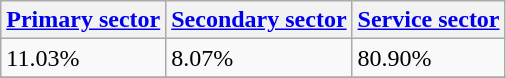<table class="wikitable" border="1">
<tr>
<th><a href='#'>Primary sector</a></th>
<th><a href='#'>Secondary sector</a></th>
<th><a href='#'>Service sector</a></th>
</tr>
<tr>
<td>11.03%</td>
<td>8.07%</td>
<td>80.90%</td>
</tr>
<tr>
</tr>
</table>
